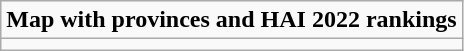<table role= "presentation" class="wikitable mw-collapsible mw-collapsed">
<tr>
<td><strong>Map with provinces and HAI 2022 rankings</strong></td>
</tr>
<tr>
<td></td>
</tr>
</table>
